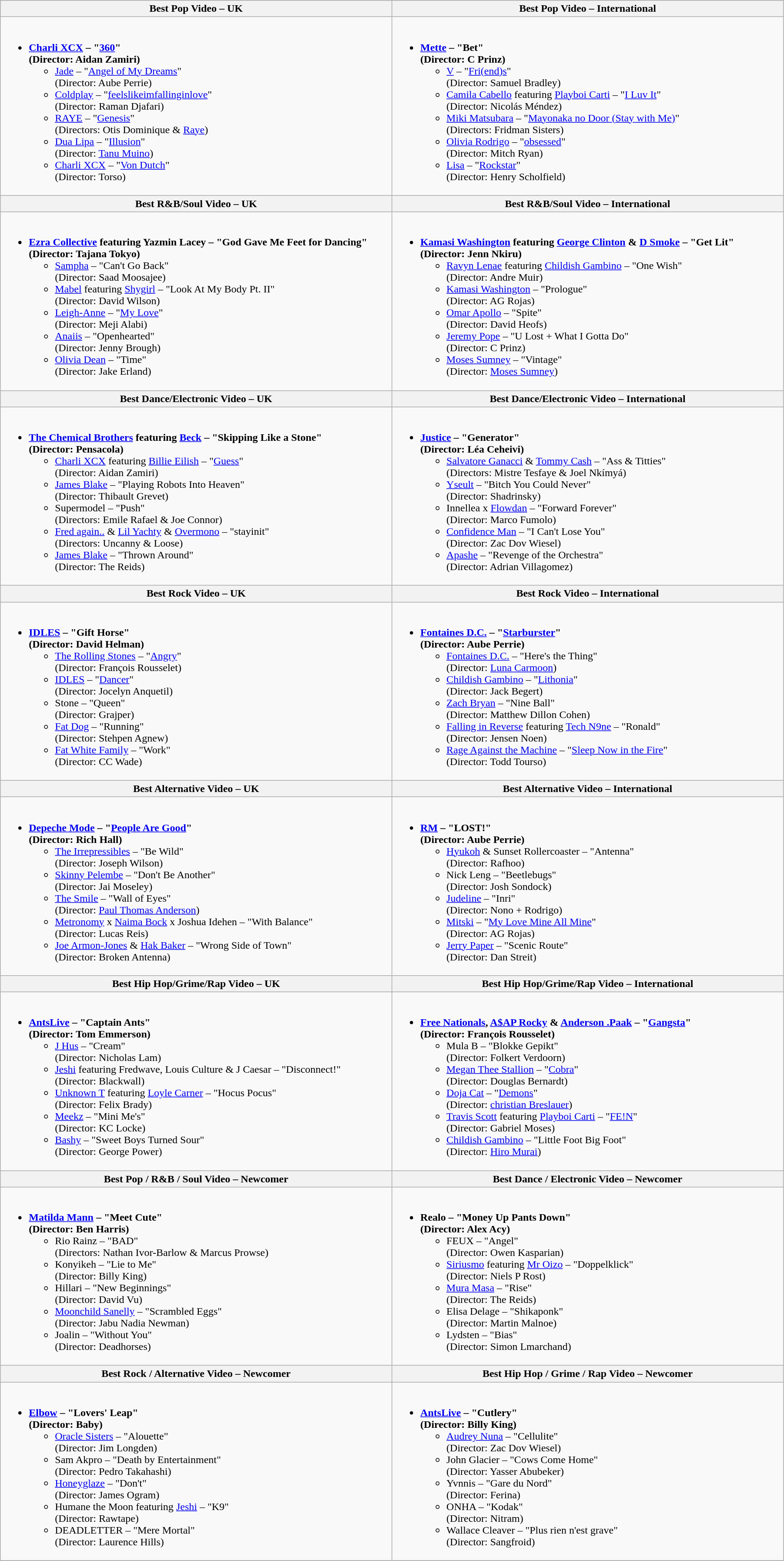<table class="wikitable" style="width:95%">
<tr bgcolor="#bebebe">
<th width="50%">Best Pop Video – UK</th>
<th width="50%">Best Pop Video – International</th>
</tr>
<tr>
<td valign="top"><br><ul><li><strong><a href='#'>Charli XCX</a> – "<a href='#'>360</a>"<br>(Director: Aidan Zamiri)</strong><ul><li><a href='#'>Jade</a> – "<a href='#'>Angel of My Dreams</a>"<br>(Director: Aube Perrie)</li><li><a href='#'>Coldplay</a> – "<a href='#'>feelslikeimfallinginlove</a>"<br>(Director: Raman Djafari)</li><li><a href='#'>RAYE</a> – "<a href='#'>Genesis</a>"<br>(Directors: Otis Dominique & <a href='#'>Raye</a>)</li><li><a href='#'>Dua Lipa</a> – "<a href='#'>Illusion</a>"<br>(Director: <a href='#'>Tanu Muino</a>)</li><li><a href='#'>Charli XCX</a> – "<a href='#'>Von Dutch</a>"<br>(Director: Torso)</li></ul></li></ul></td>
<td valign="top"><br><ul><li><strong><a href='#'>Mette</a> – "Bet"<br>(Director: C Prinz)</strong><ul><li><a href='#'>V</a> – "<a href='#'>Fri(end)s</a>"<br>(Director: Samuel Bradley)</li><li><a href='#'>Camila Cabello</a> featuring <a href='#'>Playboi Carti</a> – "<a href='#'>I Luv It</a>"<br>(Director: Nicolás Méndez)</li><li><a href='#'>Miki Matsubara</a> – "<a href='#'>Mayonaka no Door (Stay with Me)</a>"<br>(Directors: Fridman Sisters)</li><li><a href='#'>Olivia Rodrigo</a> – "<a href='#'>obsessed</a>"<br>(Director: Mitch Ryan)</li><li><a href='#'>Lisa</a> – "<a href='#'>Rockstar</a>"<br>(Director: Henry Scholfield)</li></ul></li></ul></td>
</tr>
<tr>
<th width="50%">Best R&B/Soul Video – UK</th>
<th width="50%">Best R&B/Soul Video – International</th>
</tr>
<tr>
<td valign="top"><br><ul><li><strong><a href='#'>Ezra Collective</a> featuring Yazmin Lacey – "God Gave Me Feet for Dancing"<br>(Director: Tajana Tokyo)</strong><ul><li><a href='#'>Sampha</a> – "Can't Go Back"<br>(Director: Saad Moosajee)</li><li><a href='#'>Mabel</a> featuring <a href='#'>Shygirl</a> – "Look At My Body Pt. II"<br>(Director: David Wilson)</li><li><a href='#'>Leigh-Anne</a> – "<a href='#'>My Love</a>"<br>(Director: Meji Alabi)</li><li><a href='#'>Anaiis</a> – "Openhearted"<br>(Director: Jenny Brough)</li><li><a href='#'>Olivia Dean</a> – "Time"<br>(Director: Jake Erland)</li></ul></li></ul></td>
<td valign="top"><br><ul><li><strong><a href='#'>Kamasi Washington</a> featuring <a href='#'>George Clinton</a> & <a href='#'>D Smoke</a> – "Get Lit"<br>(Director: Jenn Nkiru)</strong><ul><li><a href='#'>Ravyn Lenae</a> featuring <a href='#'>Childish Gambino</a> – "One Wish"<br>(Director: Andre Muir)</li><li><a href='#'>Kamasi Washington</a> – "Prologue"<br>(Director: AG Rojas)</li><li><a href='#'>Omar Apollo</a> – "Spite"<br>(Director: David Heofs)</li><li><a href='#'>Jeremy Pope</a> – "U Lost + What I Gotta Do"<br>(Director: C Prinz)</li><li><a href='#'>Moses Sumney</a> – "Vintage"<br>(Director: <a href='#'>Moses Sumney</a>)</li></ul></li></ul></td>
</tr>
<tr>
<th width="50%">Best Dance/Electronic Video – UK</th>
<th width="50%">Best Dance/Electronic Video – International</th>
</tr>
<tr>
<td valign="top"><br><ul><li><strong><a href='#'>The Chemical Brothers</a> featuring <a href='#'>Beck</a> – "Skipping Like a Stone"<br>(Director: Pensacola)</strong><ul><li><a href='#'>Charli XCX</a> featuring <a href='#'>Billie Eilish</a> – "<a href='#'>Guess</a>"<br>(Director: Aidan Zamiri)</li><li><a href='#'>James Blake</a> – "Playing Robots Into Heaven"<br>(Director: Thibault Grevet)</li><li>Supermodel – "Push"<br>(Directors: Emile Rafael & Joe Connor)</li><li><a href='#'>Fred again..</a> & <a href='#'>Lil Yachty</a> & <a href='#'>Overmono</a> – "stayinit"<br>(Directors: Uncanny & Loose)</li><li><a href='#'>James Blake</a> – "Thrown Around"<br>(Director: The Reids)</li></ul></li></ul></td>
<td valign="top"><br><ul><li><strong><a href='#'>Justice</a> – "Generator"<br>(Director: Léa Ceheivi)</strong><ul><li><a href='#'>Salvatore Ganacci</a> & <a href='#'>Tommy Cash</a> – "Ass & Titties"<br>(Directors: Mistre Tesfaye & Joel Nkímyá)</li><li><a href='#'>Yseult</a> – "Bitch You Could Never"<br>(Director: Shadrinsky)</li><li>Innellea x <a href='#'>Flowdan</a> – "Forward Forever"<br>(Director: Marco Fumolo)</li><li><a href='#'>Confidence Man</a> – "I Can't Lose You"<br>(Director: Zac Dov Wiesel)</li><li><a href='#'>Apashe</a> – "Revenge of the Orchestra"<br>(Director: Adrian Villagomez)</li></ul></li></ul></td>
</tr>
<tr>
<th width="50%">Best Rock Video – UK</th>
<th width="50%">Best Rock Video – International</th>
</tr>
<tr>
<td valign="top"><br><ul><li><strong><a href='#'>IDLES</a> – "Gift Horse"<br>(Director: David Helman)</strong><ul><li><a href='#'>The Rolling Stones</a> – "<a href='#'>Angry</a>"<br>(Director: François Rousselet)</li><li><a href='#'>IDLES</a> – "<a href='#'>Dancer</a>"<br>(Director: Jocelyn Anquetil)</li><li>Stone – "Queen"<br>(Director: Grajper)</li><li><a href='#'>Fat Dog</a> – "Running"<br>(Director: Stehpen Agnew)</li><li><a href='#'>Fat White Family</a> – "Work"<br>(Director: CC Wade)</li></ul></li></ul></td>
<td valign="top"><br><ul><li><strong><a href='#'>Fontaines D.C.</a> – "<a href='#'>Starburster</a>"<br>(Director: Aube Perrie)</strong><ul><li><a href='#'>Fontaines D.C.</a> – "Here's the Thing"<br>(Director: <a href='#'>Luna Carmoon</a>)</li><li><a href='#'>Childish Gambino</a> – "<a href='#'>Lithonia</a>"<br>(Director: Jack Begert)</li><li><a href='#'>Zach Bryan</a> – "Nine Ball"<br>(Director: Matthew Dillon Cohen)</li><li><a href='#'>Falling in Reverse</a> featuring <a href='#'>Tech N9ne</a> – "Ronald"<br>(Director: Jensen Noen)</li><li><a href='#'>Rage Against the Machine</a> – "<a href='#'>Sleep Now in the Fire</a>"<br>(Director: Todd Tourso)</li></ul></li></ul></td>
</tr>
<tr>
<th width="50%">Best Alternative Video – UK</th>
<th width="50%">Best Alternative Video – International</th>
</tr>
<tr>
<td valign="top"><br><ul><li><strong><a href='#'>Depeche Mode</a> – "<a href='#'>People Are Good</a>"<br>(Director: Rich Hall)</strong><ul><li><a href='#'>The Irrepressibles</a> – "Be Wild"<br>(Director: Joseph Wilson)</li><li><a href='#'>Skinny Pelembe</a> – "Don't Be Another"<br>(Director: Jai Moseley)</li><li><a href='#'>The Smile</a> – "Wall of Eyes"<br>(Director: <a href='#'>Paul Thomas Anderson</a>)</li><li><a href='#'>Metronomy</a> x <a href='#'>Naima Bock</a> x Joshua Idehen – "With Balance"<br>(Director: Lucas Reis)</li><li><a href='#'>Joe Armon-Jones</a> & <a href='#'>Hak Baker</a> – "Wrong Side of Town"<br>(Director: Broken Antenna)</li></ul></li></ul></td>
<td valign="top"><br><ul><li><strong><a href='#'>RM</a> – "LOST!"<br>(Director: Aube Perrie)</strong><ul><li><a href='#'>Hyukoh</a> & Sunset Rollercoaster – "Antenna"<br>(Director: Rafhoo)</li><li>Nick Leng – "Beetlebugs"<br>(Director: Josh Sondock)</li><li><a href='#'>Judeline</a> – "Inri"<br>(Director: Nono + Rodrigo)</li><li><a href='#'>Mitski</a> – "<a href='#'>My Love Mine All Mine</a>"<br>(Director: AG Rojas)</li><li><a href='#'>Jerry Paper</a> – "Scenic Route"<br>(Director: Dan Streit)</li></ul></li></ul></td>
</tr>
<tr>
<th width="50%">Best Hip Hop/Grime/Rap Video – UK</th>
<th width="50%">Best Hip Hop/Grime/Rap Video – International</th>
</tr>
<tr>
<td valign="top"><br><ul><li><strong><a href='#'>AntsLive</a> – "Captain Ants"<br>(Director: Tom Emmerson)</strong><ul><li><a href='#'>J Hus</a> – "Cream"<br>(Director: Nicholas Lam)</li><li><a href='#'>Jeshi</a> featuring  Fredwave, Louis Culture & J Caesar – "Disconnect!"<br>(Director: Blackwall)</li><li><a href='#'>Unknown T</a> featuring <a href='#'>Loyle Carner</a> – "Hocus Pocus"<br>(Director: Felix Brady)</li><li><a href='#'>Meekz</a> – "Mini Me's"<br>(Director: KC Locke)</li><li><a href='#'>Bashy</a> – "Sweet Boys Turned Sour"<br>(Director: George Power)</li></ul></li></ul></td>
<td valign="top"><br><ul><li><strong><a href='#'>Free Nationals</a>, <a href='#'>A$AP Rocky</a> & <a href='#'>Anderson .Paak</a> – "<a href='#'>Gangsta</a>"<br>(Director: François Rousselet)</strong><ul><li>Mula B – "Blokke Gepikt"<br>(Director: Folkert Verdoorn)</li><li><a href='#'>Megan Thee Stallion</a> – "<a href='#'>Cobra</a>"<br>(Director: Douglas Bernardt)</li><li><a href='#'>Doja Cat</a> – "<a href='#'>Demons</a>"<br>(Director: <a href='#'>christian Breslauer</a>)</li><li><a href='#'>Travis Scott</a> featuring <a href='#'>Playboi Carti</a> – "<a href='#'>FE!N</a>"<br>(Director: Gabriel Moses)</li><li><a href='#'>Childish Gambino</a> – "Little Foot Big Foot"<br>(Director: <a href='#'>Hiro Murai</a>)</li></ul></li></ul></td>
</tr>
<tr>
<th width="50%">Best Pop / R&B / Soul Video – Newcomer</th>
<th width="50%">Best Dance / Electronic Video – Newcomer</th>
</tr>
<tr>
<td valign="top"><br><ul><li><strong><a href='#'>Matilda Mann</a> – "Meet Cute"<br>(Director: Ben Harris)</strong><ul><li>Rio Rainz – "BAD"<br>(Directors: Nathan Ivor-Barlow & Marcus Prowse)</li><li>Konyikeh – "Lie to Me"<br>(Director: Billy King)</li><li>Hillari – "New Beginnings"<br>(Director: David Vu)</li><li><a href='#'>Moonchild Sanelly</a> – "Scrambled Eggs"<br>(Director: Jabu Nadia Newman)</li><li>Joalin – "Without You"<br>(Director: Deadhorses)</li></ul></li></ul></td>
<td valign="top"><br><ul><li><strong>Realo – "Money Up Pants Down"<br>(Director: Alex Acy)</strong><ul><li>FEUX – "Angel"<br>(Director: Owen Kasparian)</li><li><a href='#'>Siriusmo</a> featuring <a href='#'>Mr Oizo</a> – "Doppelklick"<br>(Director: Niels P Rost)</li><li><a href='#'>Mura Masa</a> – "Rise"<br>(Director: The Reids)</li><li>Elisa Delage – "Shikaponk"<br>(Director: Martin Malnoe)</li><li>Lydsten – "Bias"<br>(Director: Simon Lmarchand)</li></ul></li></ul></td>
</tr>
<tr>
<th width="50%">Best Rock / Alternative Video – Newcomer</th>
<th width="50%">Best Hip Hop / Grime / Rap Video – Newcomer</th>
</tr>
<tr>
<td valign="top"><br><ul><li><strong><a href='#'>Elbow</a> – "Lovers' Leap"<br>(Director: Baby)</strong><ul><li><a href='#'>Oracle Sisters</a> – "Alouette"<br>(Director: Jim Longden)</li><li>Sam Akpro – "Death by Entertainment"<br>(Director: Pedro Takahashi)</li><li><a href='#'>Honeyglaze</a> – "Don't"<br>(Director: James Ogram)</li><li>Humane the Moon featuring <a href='#'>Jeshi</a> – "K9"<br>(Director: Rawtape)</li><li>DEADLETTER – "Mere Mortal"<br>(Director: Laurence Hills)</li></ul></li></ul></td>
<td valign="top"><br><ul><li><strong><a href='#'>AntsLive</a> – "Cutlery"<br>(Director: Billy King)</strong><ul><li><a href='#'>Audrey Nuna</a> – "Cellulite"<br>(Director: Zac Dov Wiesel)</li><li>John Glacier – "Cows Come Home"<br>(Director: Yasser Abubeker)</li><li>Yvnnis – "Gare du Nord"<br>(Director: Ferina)</li><li>ONHA – "Kodak"<br>(Director: Nitram)</li><li>Wallace Cleaver – "Plus rien n'est grave"<br>(Director: Sangfroid)</li></ul></li></ul></td>
</tr>
<tr>
</tr>
</table>
